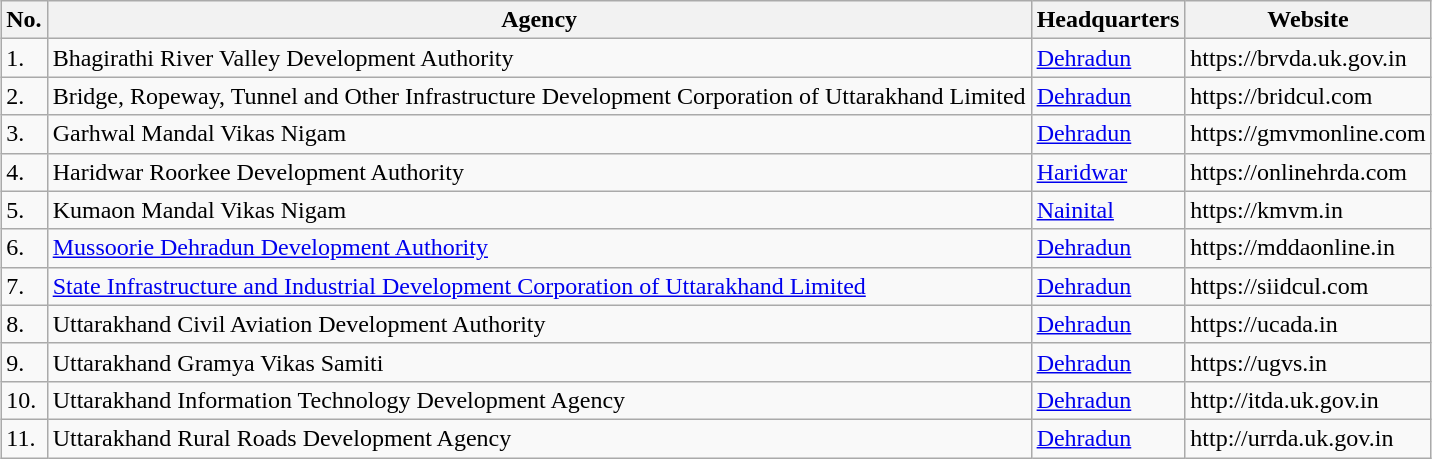<table class="sortable wikitable" style="margin: 1em auto 1em auto;">
<tr>
<th>No.</th>
<th>Agency</th>
<th>Headquarters</th>
<th>Website</th>
</tr>
<tr>
<td>1.</td>
<td>Bhagirathi River Valley Development Authority</td>
<td><a href='#'>Dehradun</a></td>
<td>https://brvda.uk.gov.in</td>
</tr>
<tr>
<td>2.</td>
<td>Bridge, Ropeway, Tunnel and Other Infrastructure Development Corporation of Uttarakhand Limited</td>
<td><a href='#'>Dehradun</a></td>
<td>https://bridcul.com</td>
</tr>
<tr>
<td>3.</td>
<td>Garhwal Mandal Vikas Nigam</td>
<td><a href='#'>Dehradun</a></td>
<td>https://gmvmonline.com</td>
</tr>
<tr>
<td>4.</td>
<td>Haridwar Roorkee Development Authority</td>
<td><a href='#'>Haridwar</a></td>
<td>https://onlinehrda.com</td>
</tr>
<tr>
<td>5.</td>
<td>Kumaon Mandal Vikas Nigam</td>
<td><a href='#'>Nainital</a></td>
<td>https://kmvm.in</td>
</tr>
<tr>
<td>6.</td>
<td><a href='#'>Mussoorie Dehradun Development Authority</a></td>
<td><a href='#'>Dehradun</a></td>
<td>https://mddaonline.in</td>
</tr>
<tr>
<td>7.</td>
<td><a href='#'>State Infrastructure and Industrial Development Corporation of Uttarakhand Limited</a></td>
<td><a href='#'>Dehradun</a></td>
<td>https://siidcul.com</td>
</tr>
<tr>
<td>8.</td>
<td>Uttarakhand Civil Aviation Development Authority</td>
<td><a href='#'>Dehradun</a></td>
<td>https://ucada.in</td>
</tr>
<tr>
<td>9.</td>
<td>Uttarakhand Gramya Vikas Samiti</td>
<td><a href='#'>Dehradun</a></td>
<td>https://ugvs.in</td>
</tr>
<tr>
<td>10.</td>
<td>Uttarakhand Information Technology Development Agency</td>
<td><a href='#'>Dehradun</a></td>
<td>http://itda.uk.gov.in</td>
</tr>
<tr>
<td>11.</td>
<td>Uttarakhand Rural Roads Development Agency</td>
<td><a href='#'>Dehradun</a></td>
<td>http://urrda.uk.gov.in</td>
</tr>
</table>
